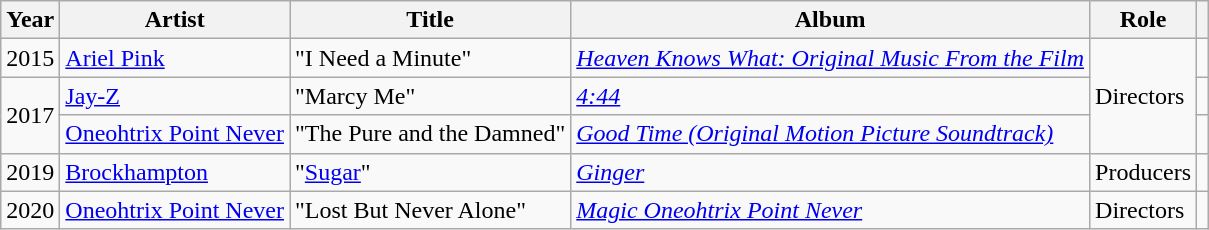<table class="wikitable plainrowheaders">
<tr>
<th scope="col">Year</th>
<th scope="col">Artist</th>
<th scope="col">Title</th>
<th scope="col">Album</th>
<th scope="col">Role</th>
<th scope="col"></th>
</tr>
<tr>
<td>2015</td>
<td><a href='#'>Ariel Pink</a></td>
<td>"I Need a Minute"</td>
<td><a href='#'><em>Heaven Knows What: Original Music From the Film</em></a></td>
<td rowspan="3">Directors</td>
<td></td>
</tr>
<tr>
<td rowspan=2>2017</td>
<td><a href='#'>Jay-Z</a></td>
<td>"Marcy Me"</td>
<td><em><a href='#'>4:44</a></em></td>
<td></td>
</tr>
<tr>
<td><a href='#'>Oneohtrix Point Never</a></td>
<td>"The Pure and the Damned"</td>
<td><em><a href='#'>Good Time (Original Motion Picture Soundtrack)</a></em></td>
<td></td>
</tr>
<tr>
<td>2019</td>
<td><a href='#'>Brockhampton</a></td>
<td>"<a href='#'>Sugar</a>"</td>
<td><em><a href='#'>Ginger</a></em></td>
<td>Producers</td>
<td></td>
</tr>
<tr>
<td>2020</td>
<td><a href='#'>Oneohtrix Point Never</a></td>
<td>"Lost But Never Alone"</td>
<td><em><a href='#'>Magic Oneohtrix Point Never</a></em></td>
<td>Directors</td>
<td></td>
</tr>
</table>
